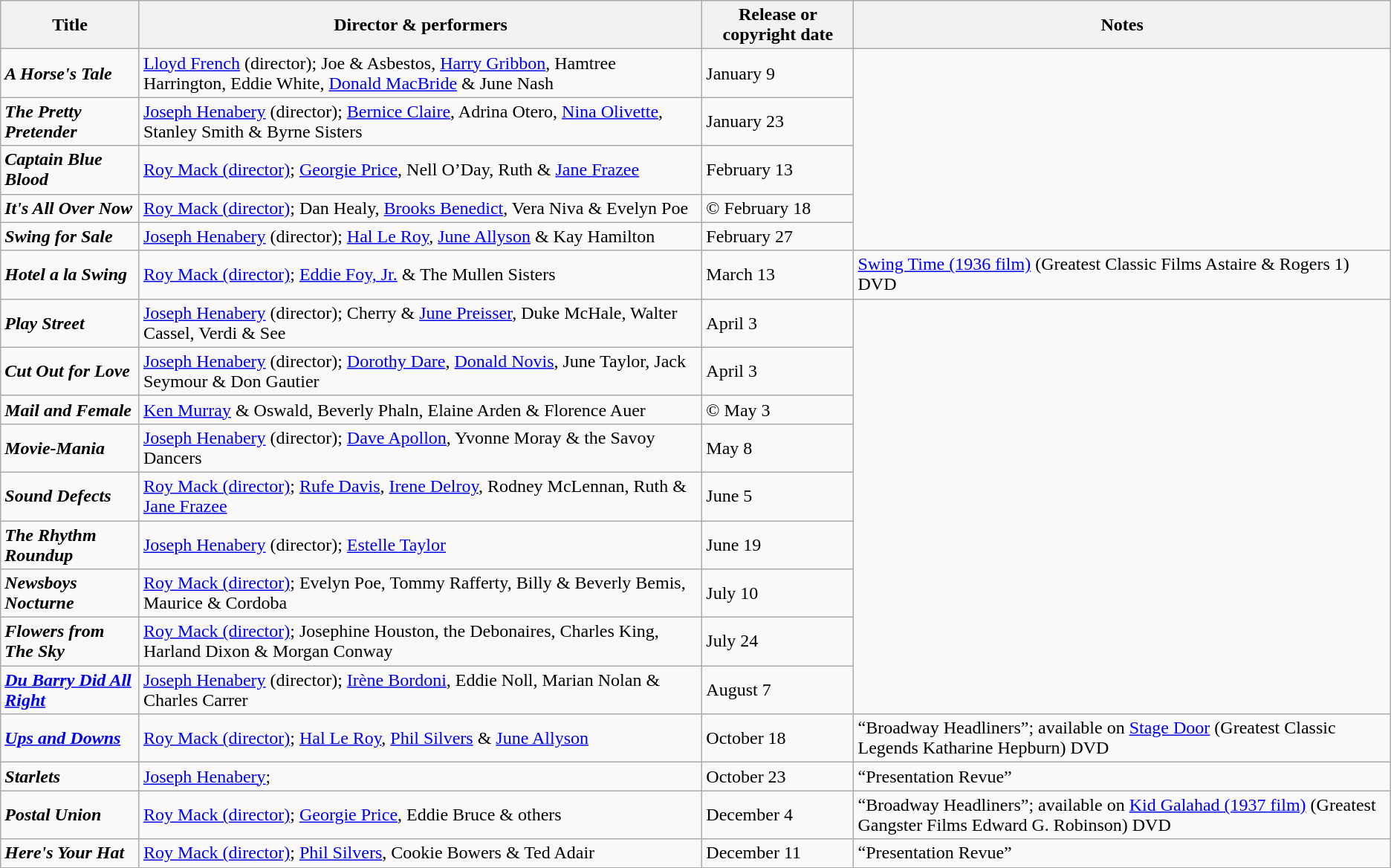<table class="wikitable sortable" border="1">
<tr>
<th>Title</th>
<th>Director & performers</th>
<th>Release or copyright date</th>
<th>Notes</th>
</tr>
<tr>
<td><strong><em>A Horse's Tale</em></strong></td>
<td><a href='#'>Lloyd French</a> (director); Joe & Asbestos, <a href='#'>Harry Gribbon</a>, Hamtree Harrington, Eddie White, <a href='#'>Donald MacBride</a> & June Nash</td>
<td>January 9</td>
</tr>
<tr>
<td><strong><em>The Pretty Pretender</em></strong></td>
<td><a href='#'>Joseph Henabery</a> (director); <a href='#'>Bernice Claire</a>, Adrina Otero, <a href='#'>Nina Olivette</a>, Stanley Smith & Byrne Sisters</td>
<td>January 23</td>
</tr>
<tr>
<td><strong><em>Captain Blue Blood</em></strong></td>
<td><a href='#'>Roy Mack (director)</a>; <a href='#'>Georgie Price</a>, Nell O’Day, Ruth & <a href='#'>Jane Frazee</a></td>
<td>February 13</td>
</tr>
<tr>
<td><strong><em>It's All Over Now</em></strong></td>
<td><a href='#'>Roy Mack (director)</a>; Dan Healy, <a href='#'>Brooks Benedict</a>, Vera Niva & Evelyn Poe</td>
<td>© February 18</td>
</tr>
<tr>
<td><strong><em>Swing for Sale</em></strong></td>
<td><a href='#'>Joseph Henabery</a> (director); <a href='#'>Hal Le Roy</a>, <a href='#'>June Allyson</a> & Kay Hamilton</td>
<td>February 27</td>
</tr>
<tr>
<td><strong><em>Hotel a la Swing</em></strong></td>
<td><a href='#'>Roy Mack (director)</a>; <a href='#'>Eddie Foy, Jr.</a> & The Mullen Sisters</td>
<td>March 13</td>
<td><a href='#'>Swing Time (1936 film)</a> (Greatest Classic Films Astaire & Rogers 1) DVD</td>
</tr>
<tr>
<td><strong><em>Play Street</em></strong></td>
<td><a href='#'>Joseph Henabery</a> (director); Cherry & <a href='#'>June Preisser</a>, Duke McHale, Walter Cassel, Verdi & See</td>
<td>April 3</td>
</tr>
<tr>
<td><strong><em>Cut Out for Love</em></strong></td>
<td><a href='#'>Joseph Henabery</a> (director); <a href='#'>Dorothy Dare</a>, <a href='#'>Donald Novis</a>, June Taylor, Jack Seymour & Don Gautier</td>
<td>April 3</td>
</tr>
<tr>
<td><strong><em>Mail and Female</em></strong></td>
<td><a href='#'>Ken Murray</a> & Oswald, Beverly Phaln, Elaine Arden & Florence Auer</td>
<td>© May 3</td>
</tr>
<tr>
<td><strong><em>Movie-Mania</em></strong></td>
<td><a href='#'>Joseph Henabery</a> (director); <a href='#'>Dave Apollon</a>, Yvonne Moray & the Savoy Dancers</td>
<td>May 8</td>
</tr>
<tr>
<td><strong><em>Sound Defects</em></strong></td>
<td><a href='#'>Roy Mack (director)</a>; <a href='#'>Rufe Davis</a>, <a href='#'>Irene Delroy</a>, Rodney McLennan, Ruth & <a href='#'>Jane Frazee</a></td>
<td>June 5</td>
</tr>
<tr>
<td><strong><em>The Rhythm Roundup</em></strong></td>
<td><a href='#'>Joseph Henabery</a> (director); <a href='#'>Estelle Taylor</a></td>
<td>June 19</td>
</tr>
<tr>
<td><strong><em>Newsboys Nocturne</em></strong></td>
<td><a href='#'>Roy Mack (director)</a>; Evelyn Poe, Tommy Rafferty, Billy & Beverly Bemis, Maurice & Cordoba</td>
<td>July 10</td>
</tr>
<tr>
<td><strong><em>Flowers from The Sky</em></strong></td>
<td><a href='#'>Roy Mack (director)</a>; Josephine Houston, the Debonaires, Charles King, Harland Dixon & Morgan Conway</td>
<td>July 24</td>
</tr>
<tr>
<td><strong><em><a href='#'>Du Barry Did All Right</a></em></strong></td>
<td><a href='#'>Joseph Henabery</a> (director); <a href='#'>Irène Bordoni</a>, Eddie Noll, Marian Nolan & Charles Carrer</td>
<td>August 7</td>
</tr>
<tr>
<td><strong><em><a href='#'>Ups and Downs</a></em></strong></td>
<td><a href='#'>Roy Mack (director)</a>; <a href='#'>Hal Le Roy</a>, <a href='#'>Phil Silvers</a> & <a href='#'>June Allyson</a></td>
<td>October 18</td>
<td>“Broadway Headliners”; available on <a href='#'>Stage Door</a> (Greatest Classic Legends Katharine Hepburn) DVD</td>
</tr>
<tr>
<td><strong><em>Starlets</em></strong></td>
<td><a href='#'>Joseph Henabery</a>;</td>
<td>October 23</td>
<td>“Presentation Revue”</td>
</tr>
<tr>
<td><strong><em>Postal Union</em></strong></td>
<td><a href='#'>Roy Mack (director)</a>; <a href='#'>Georgie Price</a>, Eddie Bruce & others</td>
<td>December 4</td>
<td>“Broadway Headliners”; available on <a href='#'>Kid Galahad (1937 film)</a> (Greatest Gangster Films Edward G. Robinson) DVD</td>
</tr>
<tr>
<td><strong><em>Here's Your Hat</em></strong></td>
<td><a href='#'>Roy Mack (director)</a>; <a href='#'>Phil Silvers</a>, Cookie Bowers & Ted Adair</td>
<td>December 11</td>
<td>“Presentation Revue”</td>
</tr>
</table>
